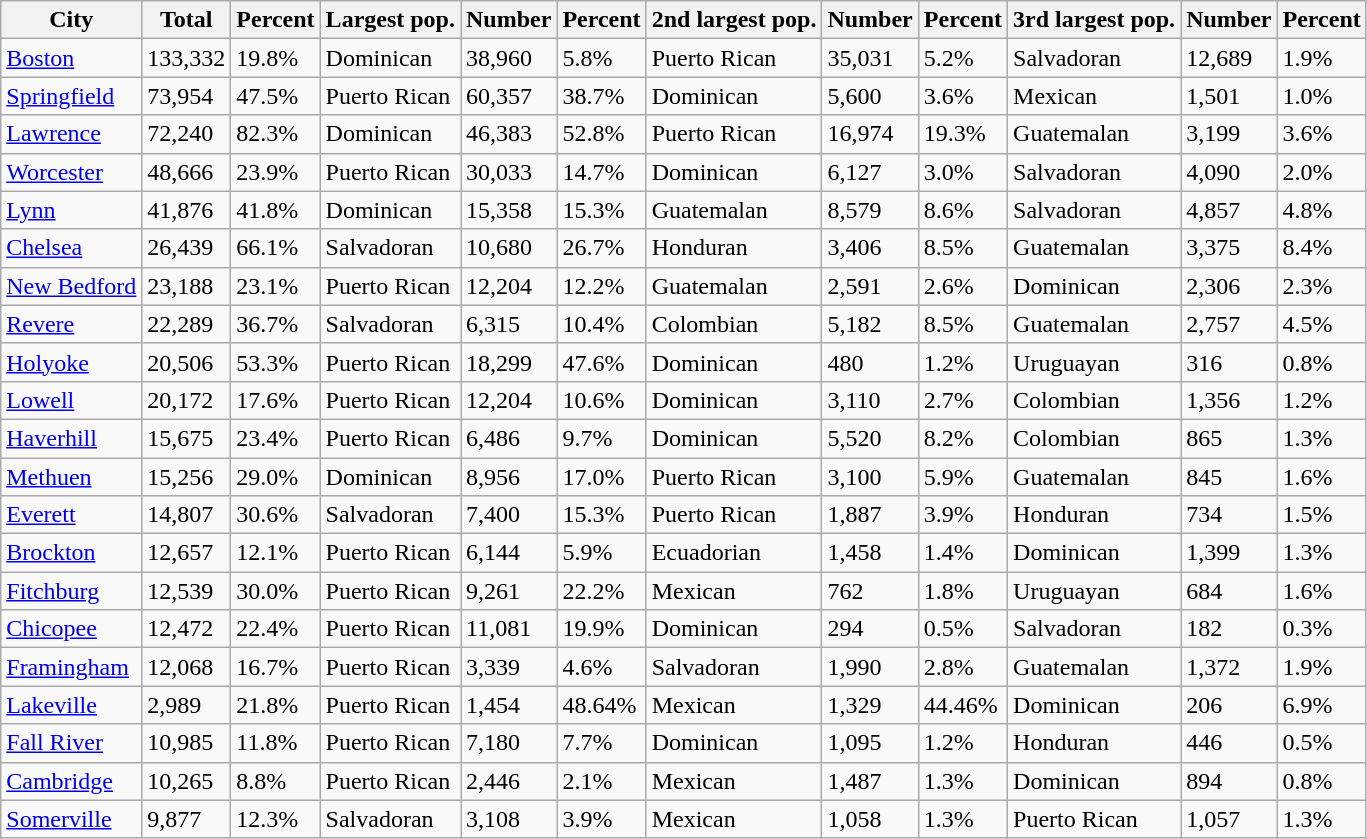<table class="wikitable sortable">
<tr>
<th>City</th>
<th>Total</th>
<th>Percent</th>
<th>Largest pop.</th>
<th>Number</th>
<th>Percent</th>
<th>2nd largest pop.</th>
<th>Number</th>
<th>Percent</th>
<th>3rd largest pop.</th>
<th>Number</th>
<th>Percent</th>
</tr>
<tr>
<td><a href='#'>Boston</a></td>
<td>133,332</td>
<td>19.8%</td>
<td> Dominican</td>
<td>38,960</td>
<td>5.8%</td>
<td> Puerto Rican</td>
<td>35,031</td>
<td>5.2%</td>
<td> Salvadoran</td>
<td>12,689</td>
<td>1.9%</td>
</tr>
<tr>
<td><a href='#'>Springfield</a></td>
<td>73,954</td>
<td>47.5%</td>
<td> Puerto Rican</td>
<td>60,357</td>
<td>38.7%</td>
<td> Dominican</td>
<td>5,600</td>
<td>3.6%</td>
<td> Mexican</td>
<td>1,501</td>
<td>1.0%</td>
</tr>
<tr>
<td><a href='#'>Lawrence</a></td>
<td>72,240</td>
<td>82.3%</td>
<td> Dominican</td>
<td>46,383</td>
<td>52.8%</td>
<td> Puerto Rican</td>
<td>16,974</td>
<td>19.3%</td>
<td> Guatemalan</td>
<td>3,199</td>
<td>3.6%</td>
</tr>
<tr>
<td><a href='#'>Worcester</a></td>
<td>48,666</td>
<td>23.9%</td>
<td> Puerto Rican</td>
<td>30,033</td>
<td>14.7%</td>
<td> Dominican</td>
<td>6,127</td>
<td>3.0%</td>
<td> Salvadoran</td>
<td>4,090</td>
<td>2.0%</td>
</tr>
<tr>
<td><a href='#'>Lynn</a></td>
<td>41,876</td>
<td>41.8%</td>
<td> Dominican</td>
<td>15,358</td>
<td>15.3%</td>
<td> Guatemalan</td>
<td>8,579</td>
<td>8.6%</td>
<td> Salvadoran</td>
<td>4,857</td>
<td>4.8%</td>
</tr>
<tr>
<td><a href='#'>Chelsea</a></td>
<td>26,439</td>
<td>66.1%</td>
<td> Salvadoran</td>
<td>10,680</td>
<td>26.7%</td>
<td> Honduran</td>
<td>3,406</td>
<td>8.5%</td>
<td> Guatemalan</td>
<td>3,375</td>
<td>8.4%</td>
</tr>
<tr>
<td><a href='#'>New Bedford</a></td>
<td>23,188</td>
<td>23.1%</td>
<td> Puerto Rican</td>
<td>12,204</td>
<td>12.2%</td>
<td> Guatemalan</td>
<td>2,591</td>
<td>2.6%</td>
<td> Dominican</td>
<td>2,306</td>
<td>2.3%</td>
</tr>
<tr>
<td><a href='#'>Revere</a></td>
<td>22,289</td>
<td>36.7%</td>
<td> Salvadoran</td>
<td>6,315</td>
<td>10.4%</td>
<td> Colombian</td>
<td>5,182</td>
<td>8.5%</td>
<td> Guatemalan</td>
<td>2,757</td>
<td>4.5%</td>
</tr>
<tr>
<td><a href='#'>Holyoke</a></td>
<td>20,506</td>
<td>53.3%</td>
<td> Puerto Rican</td>
<td>18,299</td>
<td>47.6%</td>
<td> Dominican</td>
<td>480</td>
<td>1.2%</td>
<td> Uruguayan</td>
<td>316</td>
<td>0.8%</td>
</tr>
<tr>
<td><a href='#'>Lowell</a></td>
<td>20,172</td>
<td>17.6%</td>
<td> Puerto Rican</td>
<td>12,204</td>
<td>10.6%</td>
<td> Dominican</td>
<td>3,110</td>
<td>2.7%</td>
<td> Colombian</td>
<td>1,356</td>
<td>1.2%</td>
</tr>
<tr>
<td><a href='#'>Haverhill</a></td>
<td>15,675</td>
<td>23.4%</td>
<td> Puerto Rican</td>
<td>6,486</td>
<td>9.7%</td>
<td> Dominican</td>
<td>5,520</td>
<td>8.2%</td>
<td> Colombian</td>
<td>865</td>
<td>1.3%</td>
</tr>
<tr>
<td><a href='#'>Methuen</a></td>
<td>15,256</td>
<td>29.0%</td>
<td> Dominican</td>
<td>8,956</td>
<td>17.0%</td>
<td> Puerto Rican</td>
<td>3,100</td>
<td>5.9%</td>
<td> Guatemalan</td>
<td>845</td>
<td>1.6%</td>
</tr>
<tr>
<td><a href='#'>Everett</a></td>
<td>14,807</td>
<td>30.6%</td>
<td> Salvadoran</td>
<td>7,400</td>
<td>15.3%</td>
<td> Puerto Rican</td>
<td>1,887</td>
<td>3.9%</td>
<td> Honduran</td>
<td>734</td>
<td>1.5%</td>
</tr>
<tr>
<td><a href='#'>Brockton</a></td>
<td>12,657</td>
<td>12.1%</td>
<td> Puerto Rican</td>
<td>6,144</td>
<td>5.9%</td>
<td> Ecuadorian</td>
<td>1,458</td>
<td>1.4%</td>
<td> Dominican</td>
<td>1,399</td>
<td>1.3%</td>
</tr>
<tr>
<td><a href='#'>Fitchburg</a></td>
<td>12,539</td>
<td>30.0%</td>
<td> Puerto Rican</td>
<td>9,261</td>
<td>22.2%</td>
<td> Mexican</td>
<td>762</td>
<td>1.8%</td>
<td> Uruguayan</td>
<td>684</td>
<td>1.6%</td>
</tr>
<tr>
<td><a href='#'>Chicopee</a></td>
<td>12,472</td>
<td>22.4%</td>
<td> Puerto Rican</td>
<td>11,081</td>
<td>19.9%</td>
<td> Dominican</td>
<td>294</td>
<td>0.5%</td>
<td> Salvadoran</td>
<td>182</td>
<td>0.3%</td>
</tr>
<tr>
<td><a href='#'>Framingham</a></td>
<td>12,068</td>
<td>16.7%</td>
<td> Puerto Rican</td>
<td>3,339</td>
<td>4.6%</td>
<td> Salvadoran</td>
<td>1,990</td>
<td>2.8%</td>
<td> Guatemalan</td>
<td>1,372</td>
<td>1.9%</td>
</tr>
<tr>
<td><a href='#'>Lakeville</a></td>
<td>2,989</td>
<td>21.8%</td>
<td> Puerto Rican</td>
<td>1,454</td>
<td>48.64%</td>
<td> Mexican</td>
<td>1,329</td>
<td>44.46%</td>
<td> Dominican</td>
<td>206</td>
<td>6.9%</td>
</tr>
<tr>
<td><a href='#'>Fall River</a></td>
<td>10,985</td>
<td>11.8%</td>
<td> Puerto Rican</td>
<td>7,180</td>
<td>7.7%</td>
<td> Dominican</td>
<td>1,095</td>
<td>1.2%</td>
<td> Honduran</td>
<td>446</td>
<td>0.5%</td>
</tr>
<tr>
<td><a href='#'>Cambridge</a></td>
<td>10,265</td>
<td>8.8%</td>
<td> Puerto Rican</td>
<td>2,446</td>
<td>2.1%</td>
<td> Mexican</td>
<td>1,487</td>
<td>1.3%</td>
<td> Dominican</td>
<td>894</td>
<td>0.8%</td>
</tr>
<tr>
<td><a href='#'>Somerville</a></td>
<td>9,877</td>
<td>12.3%</td>
<td> Salvadoran</td>
<td>3,108</td>
<td>3.9%</td>
<td> Mexican</td>
<td>1,058</td>
<td>1.3%</td>
<td> Puerto Rican</td>
<td>1,057</td>
<td>1.3%</td>
</tr>
</table>
